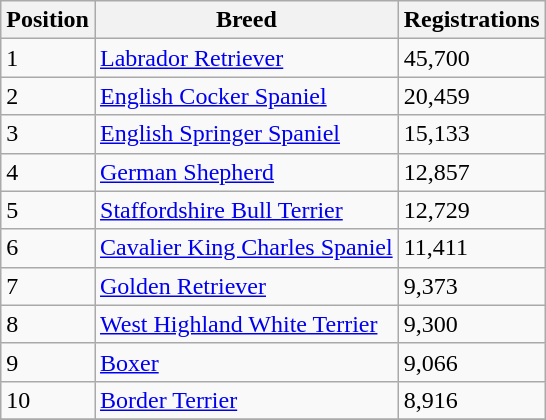<table class="wikitable sortable">
<tr>
<th>Position</th>
<th>Breed</th>
<th>Registrations</th>
</tr>
<tr>
<td>1</td>
<td><a href='#'>Labrador Retriever</a></td>
<td>45,700</td>
</tr>
<tr>
<td>2</td>
<td><a href='#'>English Cocker Spaniel</a></td>
<td>20,459</td>
</tr>
<tr>
<td>3</td>
<td><a href='#'>English Springer Spaniel</a></td>
<td>15,133</td>
</tr>
<tr>
<td>4</td>
<td><a href='#'>German Shepherd</a></td>
<td>12,857</td>
</tr>
<tr>
<td>5</td>
<td><a href='#'>Staffordshire Bull Terrier</a></td>
<td>12,729</td>
</tr>
<tr>
<td>6</td>
<td><a href='#'>Cavalier King Charles Spaniel</a></td>
<td>11,411</td>
</tr>
<tr>
<td>7</td>
<td><a href='#'>Golden Retriever</a></td>
<td>9,373</td>
</tr>
<tr>
<td>8</td>
<td><a href='#'>West Highland White Terrier</a></td>
<td>9,300</td>
</tr>
<tr>
<td>9</td>
<td><a href='#'>Boxer</a></td>
<td>9,066</td>
</tr>
<tr>
<td>10</td>
<td><a href='#'>Border Terrier</a></td>
<td>8,916</td>
</tr>
<tr>
</tr>
</table>
